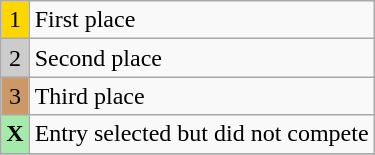<table class="wikitable">
<tr>
<td style="background-color:#FFD700; text-align:center;">1</td>
<td>First place</td>
</tr>
<tr>
<td style="background-color:#CCC; text-align:center;">2</td>
<td>Second place</td>
</tr>
<tr>
<td style="background-color:#C96; text-align:center;">3</td>
<td>Third place</td>
</tr>
<tr>
<td style="background-color:#A4EAA9; text-align:center;"><strong>X</strong></td>
<td>Entry selected but did not compete</td>
</tr>
<tr>
</tr>
</table>
